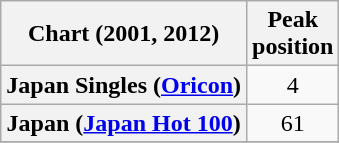<table class="wikitable sortable plainrowheaders">
<tr>
<th>Chart (2001, 2012)</th>
<th>Peak<br>position</th>
</tr>
<tr>
<th scope="row">Japan Singles (<a href='#'>Oricon</a>)</th>
<td align="center">4</td>
</tr>
<tr>
<th scope="row">Japan (<a href='#'>Japan Hot 100</a>)</th>
<td align="center">61</td>
</tr>
<tr>
</tr>
</table>
